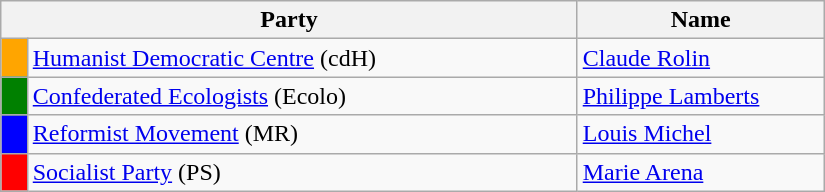<table class="wikitable" style="width: 550px;">
<tr>
<th colspan="2" style="width: 70%;">Party</th>
<th>Name</th>
</tr>
<tr>
<td style="background-color:orange"> </td>
<td><a href='#'>Humanist Democratic Centre</a> (cdH)</td>
<td><a href='#'>Claude Rolin</a></td>
</tr>
<tr>
<td style="background-color:green;"> </td>
<td><a href='#'>Confederated Ecologists</a> (Ecolo)</td>
<td><a href='#'>Philippe Lamberts</a></td>
</tr>
<tr>
<td style="background-color:blue;"> </td>
<td><a href='#'>Reformist Movement</a> (MR)</td>
<td><a href='#'>Louis Michel</a></td>
</tr>
<tr>
<td style="background-color:red;"> </td>
<td><a href='#'>Socialist Party</a> (PS)</td>
<td><a href='#'>Marie Arena</a></td>
</tr>
</table>
